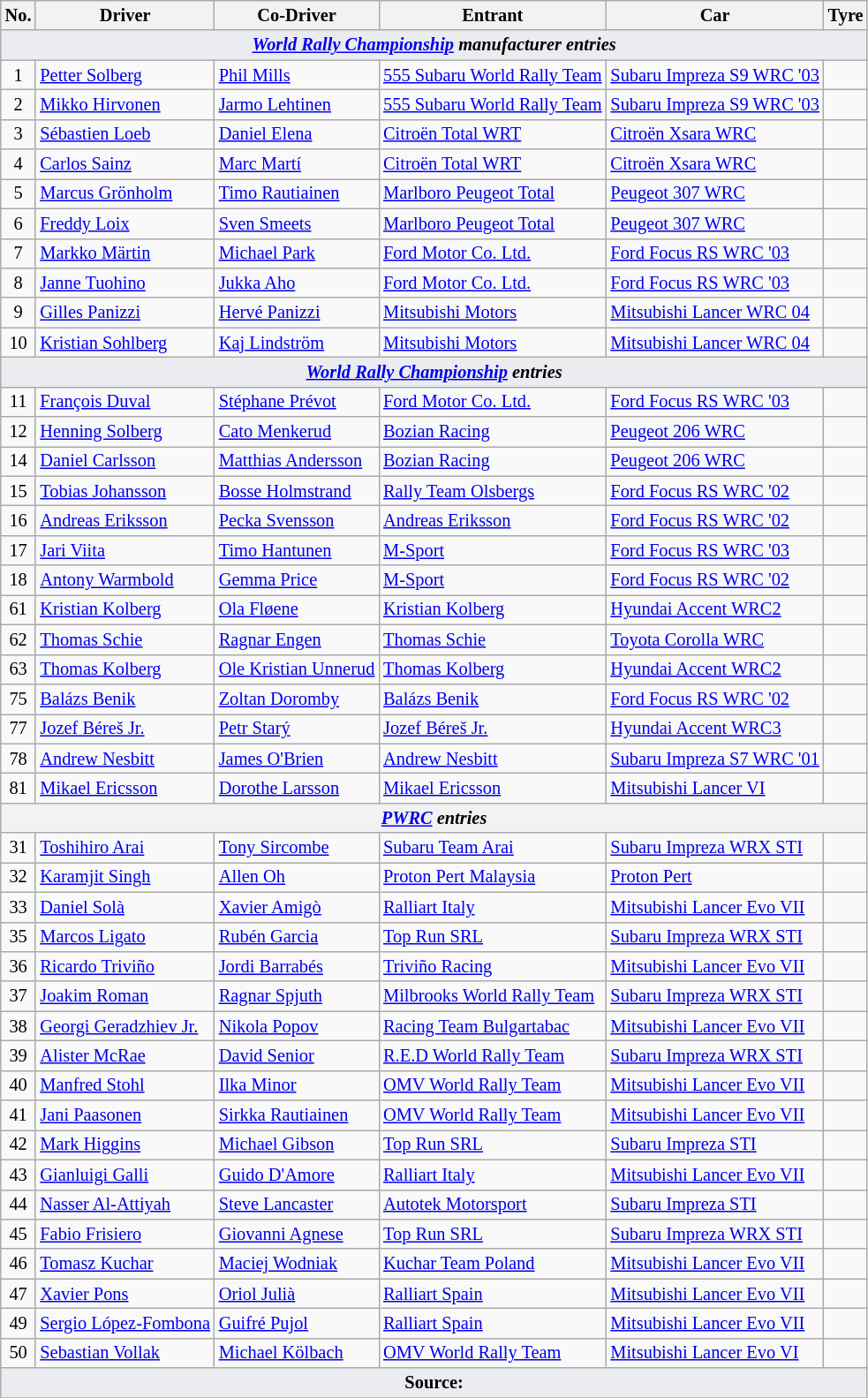<table class="wikitable" style="font-size: 85%;">
<tr>
<th>No.</th>
<th>Driver</th>
<th>Co-Driver</th>
<th>Entrant</th>
<th>Car</th>
<th>Tyre</th>
</tr>
<tr>
<td style="background-color:#EAECF0; text-align:center" colspan="6"><strong><em><a href='#'>World Rally Championship</a> manufacturer entries</em></strong></td>
</tr>
<tr>
<td align="center">1</td>
<td> <a href='#'>Petter Solberg</a></td>
<td> <a href='#'>Phil Mills</a></td>
<td> <a href='#'>555 Subaru World Rally Team</a></td>
<td><a href='#'>Subaru Impreza S9 WRC '03</a></td>
<td align="center"></td>
</tr>
<tr>
<td align="center">2</td>
<td> <a href='#'>Mikko Hirvonen</a></td>
<td> <a href='#'>Jarmo Lehtinen</a></td>
<td> <a href='#'>555 Subaru World Rally Team</a></td>
<td><a href='#'>Subaru Impreza S9 WRC '03</a></td>
<td align="center"></td>
</tr>
<tr>
<td align="center">3</td>
<td> <a href='#'>Sébastien Loeb</a></td>
<td> <a href='#'>Daniel Elena</a></td>
<td> <a href='#'>Citroën Total WRT</a></td>
<td><a href='#'>Citroën Xsara WRC</a></td>
<td align="center"></td>
</tr>
<tr>
<td align="center">4</td>
<td> <a href='#'>Carlos Sainz</a></td>
<td> <a href='#'>Marc Martí</a></td>
<td> <a href='#'>Citroën Total WRT</a></td>
<td><a href='#'>Citroën Xsara WRC</a></td>
<td align="center"></td>
</tr>
<tr>
<td align="center">5</td>
<td> <a href='#'>Marcus Grönholm</a></td>
<td> <a href='#'>Timo Rautiainen</a></td>
<td> <a href='#'>Marlboro Peugeot Total</a></td>
<td><a href='#'>Peugeot 307 WRC</a></td>
<td align="center"></td>
</tr>
<tr>
<td align="center">6</td>
<td> <a href='#'>Freddy Loix</a></td>
<td> <a href='#'>Sven Smeets</a></td>
<td> <a href='#'>Marlboro Peugeot Total</a></td>
<td><a href='#'>Peugeot 307 WRC</a></td>
<td align="center"></td>
</tr>
<tr>
<td align="center">7</td>
<td> <a href='#'>Markko Märtin</a></td>
<td> <a href='#'>Michael Park</a></td>
<td> <a href='#'>Ford Motor Co. Ltd.</a></td>
<td><a href='#'>Ford Focus RS WRC '03</a></td>
<td align="center"></td>
</tr>
<tr>
<td align="center">8</td>
<td> <a href='#'>Janne Tuohino</a></td>
<td> <a href='#'>Jukka Aho</a></td>
<td> <a href='#'>Ford Motor Co. Ltd.</a></td>
<td><a href='#'>Ford Focus RS WRC '03</a></td>
<td align="center"></td>
</tr>
<tr>
<td align="center">9</td>
<td> <a href='#'>Gilles Panizzi</a></td>
<td> <a href='#'>Hervé Panizzi</a></td>
<td> <a href='#'>Mitsubishi Motors</a></td>
<td><a href='#'>Mitsubishi Lancer WRC 04</a></td>
<td align="center"></td>
</tr>
<tr>
<td align="center">10</td>
<td> <a href='#'>Kristian Sohlberg</a></td>
<td> <a href='#'>Kaj Lindström</a></td>
<td> <a href='#'>Mitsubishi Motors</a></td>
<td><a href='#'>Mitsubishi Lancer WRC 04</a></td>
<td align="center"></td>
</tr>
<tr>
<td style="background-color:#EAECF0; text-align:center" colspan="6"><strong><em><a href='#'>World Rally Championship</a> entries</em></strong></td>
</tr>
<tr>
<td align="center">11</td>
<td> <a href='#'>François Duval</a></td>
<td> <a href='#'>Stéphane Prévot</a></td>
<td> <a href='#'>Ford Motor Co. Ltd.</a></td>
<td><a href='#'>Ford Focus RS WRC '03</a></td>
<td align="center"></td>
</tr>
<tr>
<td align="center">12</td>
<td> <a href='#'>Henning Solberg</a></td>
<td> <a href='#'>Cato Menkerud</a></td>
<td> <a href='#'>Bozian Racing</a></td>
<td><a href='#'>Peugeot 206 WRC</a></td>
<td align="center"></td>
</tr>
<tr>
<td align="center">14</td>
<td> <a href='#'>Daniel Carlsson</a></td>
<td> <a href='#'>Matthias Andersson</a></td>
<td> <a href='#'>Bozian Racing</a></td>
<td><a href='#'>Peugeot 206 WRC</a></td>
<td align="center"></td>
</tr>
<tr>
<td align="center">15</td>
<td> <a href='#'>Tobias Johansson</a></td>
<td> <a href='#'>Bosse Holmstrand</a></td>
<td> <a href='#'>Rally Team Olsbergs</a></td>
<td><a href='#'>Ford Focus RS WRC '02</a></td>
<td align="center"></td>
</tr>
<tr>
<td align="center">16</td>
<td> <a href='#'>Andreas Eriksson</a></td>
<td> <a href='#'>Pecka Svensson</a></td>
<td> <a href='#'>Andreas Eriksson</a></td>
<td><a href='#'>Ford Focus RS WRC '02</a></td>
<td align="center"></td>
</tr>
<tr>
<td align="center">17</td>
<td> <a href='#'>Jari Viita</a></td>
<td> <a href='#'>Timo Hantunen</a></td>
<td> <a href='#'>M-Sport</a></td>
<td><a href='#'>Ford Focus RS WRC '03</a></td>
<td align="center"></td>
</tr>
<tr>
<td align="center">18</td>
<td> <a href='#'>Antony Warmbold</a></td>
<td> <a href='#'>Gemma Price</a></td>
<td> <a href='#'>M-Sport</a></td>
<td><a href='#'>Ford Focus RS WRC '02</a></td>
<td align="center"></td>
</tr>
<tr>
<td align="center">61</td>
<td> <a href='#'>Kristian Kolberg</a></td>
<td> <a href='#'>Ola Fløene</a></td>
<td> <a href='#'>Kristian Kolberg</a></td>
<td><a href='#'>Hyundai Accent WRC2</a></td>
<td align="center"></td>
</tr>
<tr>
<td align="center">62</td>
<td> <a href='#'>Thomas Schie</a></td>
<td> <a href='#'>Ragnar Engen</a></td>
<td> <a href='#'>Thomas Schie</a></td>
<td><a href='#'>Toyota Corolla WRC</a></td>
<td align="center"></td>
</tr>
<tr>
<td align="center">63</td>
<td> <a href='#'>Thomas Kolberg</a></td>
<td> <a href='#'>Ole Kristian Unnerud</a></td>
<td> <a href='#'>Thomas Kolberg</a></td>
<td><a href='#'>Hyundai Accent WRC2</a></td>
<td align="center"></td>
</tr>
<tr>
<td align="center">75</td>
<td> <a href='#'>Balázs Benik</a></td>
<td> <a href='#'>Zoltan Doromby</a></td>
<td> <a href='#'>Balázs Benik</a></td>
<td><a href='#'>Ford Focus RS WRC '02</a></td>
<td align="center"></td>
</tr>
<tr>
<td align="center">77</td>
<td> <a href='#'>Jozef Béreš Jr.</a></td>
<td> <a href='#'>Petr Starý</a></td>
<td> <a href='#'>Jozef Béreš Jr.</a></td>
<td><a href='#'>Hyundai Accent WRC3</a></td>
<td align="center"></td>
</tr>
<tr>
<td align="center">78</td>
<td> <a href='#'>Andrew Nesbitt</a></td>
<td> <a href='#'>James O'Brien</a></td>
<td> <a href='#'>Andrew Nesbitt</a></td>
<td><a href='#'>Subaru Impreza S7 WRC '01</a></td>
<td align="center"></td>
</tr>
<tr>
<td align="center">81</td>
<td> <a href='#'>Mikael Ericsson</a></td>
<td> <a href='#'>Dorothe Larsson</a></td>
<td> <a href='#'>Mikael Ericsson</a></td>
<td><a href='#'>Mitsubishi Lancer VI</a></td>
<td></td>
</tr>
<tr>
<th colspan="6"><em><a href='#'>PWRC</a> entries</em></th>
</tr>
<tr>
<td align="center">31</td>
<td> <a href='#'>Toshihiro Arai</a></td>
<td> <a href='#'>Tony Sircombe</a></td>
<td> <a href='#'>Subaru Team Arai</a></td>
<td><a href='#'>Subaru Impreza WRX STI</a></td>
<td align="center"></td>
</tr>
<tr>
<td align="center">32</td>
<td> <a href='#'>Karamjit Singh</a></td>
<td> <a href='#'>Allen Oh</a></td>
<td> <a href='#'>Proton Pert Malaysia</a></td>
<td><a href='#'>Proton Pert</a></td>
<td align="center"></td>
</tr>
<tr>
<td align="center">33</td>
<td> <a href='#'>Daniel Solà</a></td>
<td> <a href='#'>Xavier Amigò</a></td>
<td> <a href='#'>Ralliart Italy</a></td>
<td><a href='#'>Mitsubishi Lancer Evo VII</a></td>
<td></td>
</tr>
<tr>
<td align="center">35</td>
<td> <a href='#'>Marcos Ligato</a></td>
<td> <a href='#'>Rubén Garcia</a></td>
<td> <a href='#'>Top Run SRL</a></td>
<td><a href='#'>Subaru Impreza WRX STI</a></td>
<td></td>
</tr>
<tr>
<td align="center">36</td>
<td> <a href='#'>Ricardo Triviño</a></td>
<td> <a href='#'>Jordi Barrabés</a></td>
<td> <a href='#'>Triviño Racing</a></td>
<td><a href='#'>Mitsubishi Lancer Evo VII</a></td>
<td></td>
</tr>
<tr>
<td align="center">37</td>
<td> <a href='#'>Joakim Roman</a></td>
<td> <a href='#'>Ragnar Spjuth</a></td>
<td> <a href='#'>Milbrooks World Rally Team</a></td>
<td><a href='#'>Subaru Impreza WRX STI</a></td>
<td align="center"></td>
</tr>
<tr>
<td align="center">38</td>
<td> <a href='#'>Georgi Geradzhiev Jr.</a></td>
<td> <a href='#'>Nikola Popov</a></td>
<td> <a href='#'>Racing Team Bulgartabac</a></td>
<td><a href='#'>Mitsubishi Lancer Evo VII</a></td>
<td></td>
</tr>
<tr>
<td align="center">39</td>
<td> <a href='#'>Alister McRae</a></td>
<td> <a href='#'>David Senior</a></td>
<td> <a href='#'>R.E.D World Rally Team</a></td>
<td><a href='#'>Subaru Impreza WRX STI</a></td>
<td align="center"></td>
</tr>
<tr>
<td align="center">40</td>
<td> <a href='#'>Manfred Stohl</a></td>
<td> <a href='#'>Ilka Minor</a></td>
<td> <a href='#'>OMV World Rally Team</a></td>
<td><a href='#'>Mitsubishi Lancer Evo VII</a></td>
<td align="center"></td>
</tr>
<tr>
<td align="center">41</td>
<td> <a href='#'>Jani Paasonen</a></td>
<td> <a href='#'>Sirkka Rautiainen</a></td>
<td> <a href='#'>OMV World Rally Team</a></td>
<td><a href='#'>Mitsubishi Lancer Evo VII</a></td>
<td align="center"></td>
</tr>
<tr>
<td align="center">42</td>
<td> <a href='#'>Mark Higgins</a></td>
<td> <a href='#'>Michael Gibson</a></td>
<td> <a href='#'>Top Run SRL</a></td>
<td><a href='#'>Subaru Impreza STI</a></td>
<td></td>
</tr>
<tr>
<td align="center">43</td>
<td> <a href='#'>Gianluigi Galli</a></td>
<td> <a href='#'>Guido D'Amore</a></td>
<td> <a href='#'>Ralliart Italy</a></td>
<td><a href='#'>Mitsubishi Lancer Evo VII</a></td>
<td align="center"></td>
</tr>
<tr>
<td align="center">44</td>
<td> <a href='#'>Nasser Al-Attiyah</a></td>
<td> <a href='#'>Steve Lancaster</a></td>
<td> <a href='#'>Autotek Motorsport</a></td>
<td><a href='#'>Subaru Impreza STI</a></td>
<td></td>
</tr>
<tr>
<td align="center">45</td>
<td> <a href='#'>Fabio Frisiero</a></td>
<td> <a href='#'>Giovanni Agnese</a></td>
<td> <a href='#'>Top Run SRL</a></td>
<td><a href='#'>Subaru Impreza WRX STI</a></td>
<td></td>
</tr>
<tr>
<td align="center">46</td>
<td> <a href='#'>Tomasz Kuchar</a></td>
<td> <a href='#'>Maciej Wodniak</a></td>
<td> <a href='#'>Kuchar Team Poland</a></td>
<td><a href='#'>Mitsubishi Lancer Evo VII</a></td>
<td align="center"></td>
</tr>
<tr>
<td align="center">47</td>
<td> <a href='#'>Xavier Pons</a></td>
<td> <a href='#'>Oriol Julià</a></td>
<td> <a href='#'>Ralliart Spain</a></td>
<td><a href='#'>Mitsubishi Lancer Evo VII</a></td>
<td align="center"></td>
</tr>
<tr>
<td align="center">49</td>
<td> <a href='#'>Sergio López-Fombona</a></td>
<td> <a href='#'>Guifré Pujol</a></td>
<td> <a href='#'>Ralliart Spain</a></td>
<td><a href='#'>Mitsubishi Lancer Evo VII</a></td>
<td></td>
</tr>
<tr>
<td align="center">50</td>
<td> <a href='#'>Sebastian Vollak</a></td>
<td> <a href='#'>Michael Kölbach</a></td>
<td> <a href='#'>OMV World Rally Team</a></td>
<td><a href='#'>Mitsubishi Lancer Evo VI</a></td>
<td align="center"></td>
</tr>
<tr>
<td style="background-color:#EAECF0; text-align:center" colspan="6"><strong>Source:</strong></td>
</tr>
<tr>
</tr>
</table>
